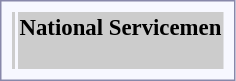<table style="border:1px solid #8888aa; background-color:#f7f8ff; padding:5px; font-size:95%; margin: 0px 12px 12px 0px;">
<tr>
<th colspan=9 style="background-color:#CCCCCC;"></th>
<th colspan=28 style="background-color:#CCCCCC;">National Servicemen<br> <br></th>
</tr>
</table>
